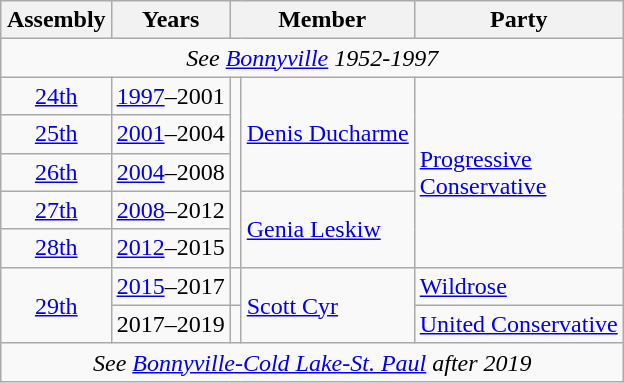<table class="wikitable" align=right>
<tr>
<th>Assembly</th>
<th>Years</th>
<th colspan="2">Member</th>
<th>Party</th>
</tr>
<tr>
<td align="center" colspan=6><em>See <a href='#'>Bonnyville</a> 1952-1997</em></td>
</tr>
<tr>
<td align="center"><a href='#'>24th</a></td>
<td><a href='#'>1997</a>–2001</td>
<td rowspan=5 ></td>
<td rowspan=3><a href='#'>Denis Ducharme</a></td>
<td rowspan=5><a href='#'>Progressive <br>Conservative</a></td>
</tr>
<tr>
<td align="center"><a href='#'>25th</a></td>
<td><a href='#'>2001</a>–2004</td>
</tr>
<tr>
<td align="center"><a href='#'>26th</a></td>
<td><a href='#'>2004</a>–2008</td>
</tr>
<tr>
<td align="center"><a href='#'>27th</a></td>
<td><a href='#'>2008</a>–2012</td>
<td rowspan=2><a href='#'>Genia Leskiw</a></td>
</tr>
<tr>
<td align="center"><a href='#'>28th</a></td>
<td><a href='#'>2012</a>–2015</td>
</tr>
<tr>
<td align="center" rowspan=2><a href='#'>29th</a></td>
<td><a href='#'>2015</a>–2017</td>
<td></td>
<td rowspan=2><a href='#'>Scott Cyr</a></td>
<td><a href='#'>Wildrose</a></td>
</tr>
<tr>
<td>2017–2019</td>
<td></td>
<td><a href='#'>United Conservative</a></td>
</tr>
<tr>
<td colspan=6 align=center><em>See <a href='#'>Bonnyville-Cold Lake-St. Paul</a> after 2019</em></td>
</tr>
</table>
